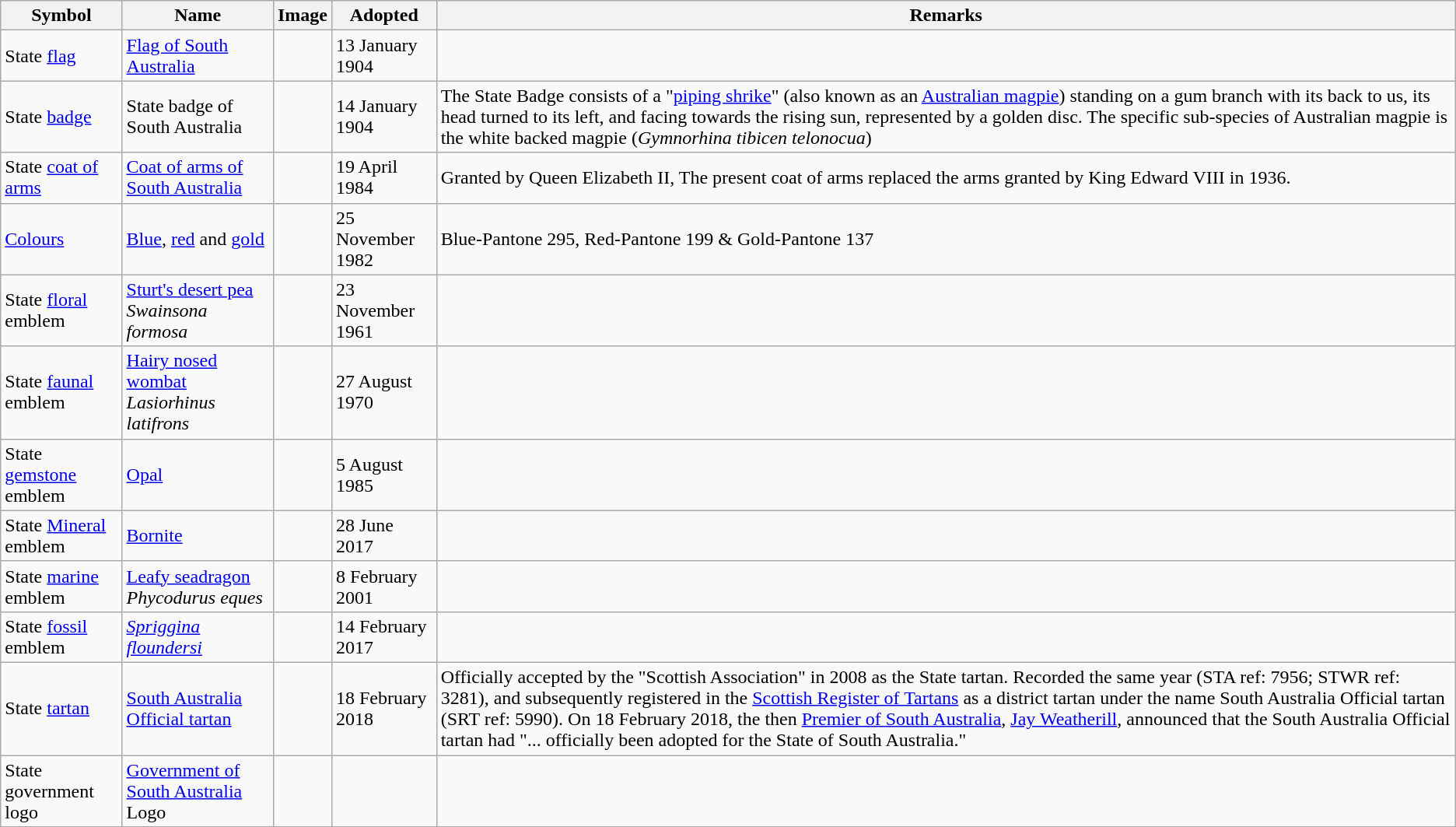<table class="wikitable" border="1">
<tr>
<th>Symbol</th>
<th>Name</th>
<th>Image</th>
<th>Adopted</th>
<th>Remarks</th>
</tr>
<tr>
<td>State <a href='#'>flag</a></td>
<td><a href='#'>Flag of South Australia</a></td>
<td></td>
<td>13 January 1904</td>
<td></td>
</tr>
<tr>
<td>State <a href='#'>badge</a></td>
<td>State badge of South Australia</td>
<td></td>
<td>14 January 1904</td>
<td>The State Badge consists of a "<a href='#'>piping shrike</a>" (also known as an <a href='#'>Australian magpie</a>) standing on a gum branch with its back to us, its head turned to its left, and facing towards the rising sun, represented by a golden disc. The specific sub-species of Australian magpie is the white backed magpie (<em>Gymnorhina tibicen telonocua</em>)</td>
</tr>
<tr>
<td>State <a href='#'>coat of arms</a></td>
<td><a href='#'>Coat of arms of South Australia</a></td>
<td></td>
<td>19 April 1984</td>
<td>Granted by Queen Elizabeth II, The present coat of arms replaced the arms granted by King Edward VIII in 1936.</td>
</tr>
<tr>
<td><a href='#'>Colours</a></td>
<td><a href='#'>Blue</a>, <a href='#'>red</a> and <a href='#'>gold</a></td>
<td align=center></td>
<td>25 November 1982</td>
<td>Blue-Pantone 295, Red-Pantone 199 & Gold-Pantone 137</td>
</tr>
<tr>
<td>State <a href='#'>floral</a> emblem</td>
<td><a href='#'>Sturt's desert pea</a><br> <em>Swainsona formosa</em></td>
<td></td>
<td>23 November 1961</td>
<td></td>
</tr>
<tr>
<td>State <a href='#'>faunal</a> emblem</td>
<td><a href='#'>Hairy nosed wombat</a><br> <em>Lasiorhinus latifrons</em></td>
<td></td>
<td>27 August 1970</td>
<td></td>
</tr>
<tr>
<td>State <a href='#'>gemstone</a> emblem</td>
<td><a href='#'>Opal</a></td>
<td></td>
<td>5 August 1985</td>
<td></td>
</tr>
<tr>
<td>State <a href='#'>Mineral</a> emblem</td>
<td><a href='#'>Bornite</a></td>
<td></td>
<td>28 June 2017</td>
<td></td>
</tr>
<tr>
<td>State <a href='#'>marine</a> emblem</td>
<td><a href='#'>Leafy seadragon</a><br><em>Phycodurus eques</em></td>
<td></td>
<td>8 February 2001</td>
<td></td>
</tr>
<tr>
<td>State <a href='#'>fossil</a> emblem</td>
<td><em><a href='#'>Spriggina floundersi</a></em></td>
<td></td>
<td>14 February 2017</td>
<td></td>
</tr>
<tr>
<td>State <a href='#'>tartan</a></td>
<td><a href='#'>South Australia Official tartan</a></td>
<td></td>
<td>18 February 2018</td>
<td>Officially accepted by the "Scottish Association" in 2008 as the State tartan. Recorded the same year (STA ref: 7956; STWR ref: 3281), and subsequently registered in the <a href='#'>Scottish Register of Tartans</a> as a district tartan under the name South Australia Official tartan (SRT ref: 5990). On 18 February 2018, the then <a href='#'>Premier of South Australia</a>, <a href='#'>Jay Weatherill</a>, announced that the South Australia Official tartan had "... officially been adopted for the State of South Australia."</td>
</tr>
<tr>
<td>State government logo</td>
<td><a href='#'>Government of South Australia</a> Logo</td>
<td></td>
<td></td>
<td></td>
</tr>
<tr>
</tr>
</table>
